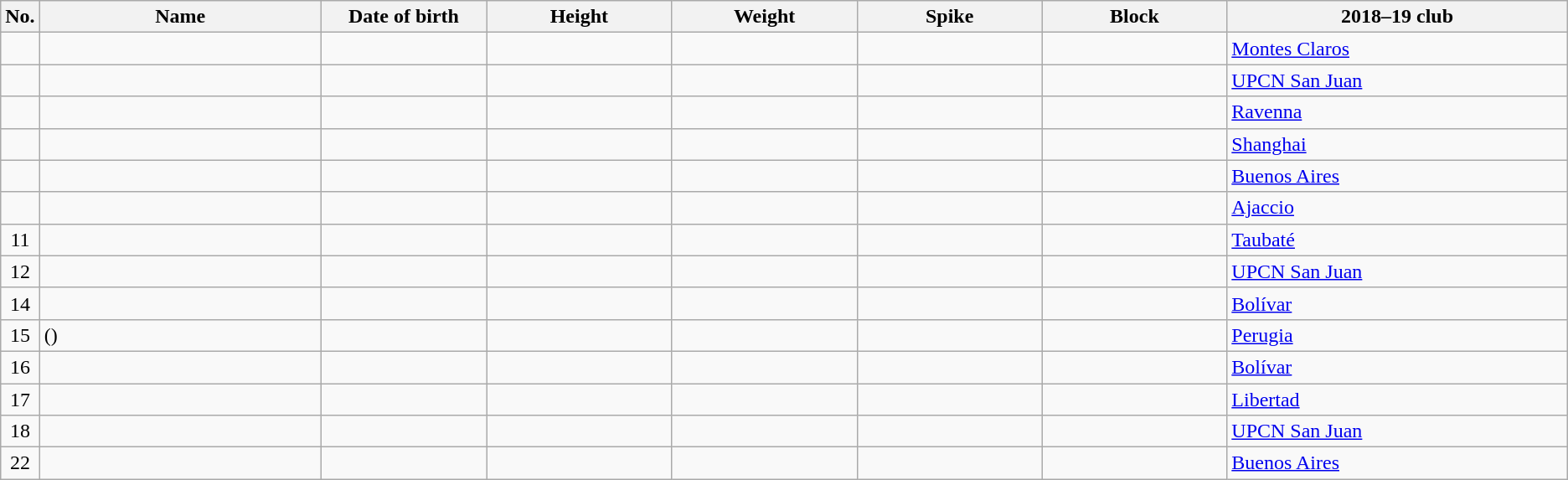<table class="wikitable sortable" style="font-size:100%; text-align:center">
<tr>
<th>No.</th>
<th style="width:14em">Name</th>
<th style="width:8em">Date of birth</th>
<th style="width:9em">Height</th>
<th style="width:9em">Weight</th>
<th style="width:9em">Spike</th>
<th style="width:9em">Block</th>
<th style="width:17em">2018–19 club</th>
</tr>
<tr>
<td></td>
<td align=left></td>
<td align=right></td>
<td></td>
<td></td>
<td></td>
<td></td>
<td align=left> <a href='#'>Montes Claros</a></td>
</tr>
<tr>
<td></td>
<td align=left></td>
<td align=right></td>
<td></td>
<td></td>
<td></td>
<td></td>
<td align=left> <a href='#'>UPCN San Juan</a></td>
</tr>
<tr>
<td></td>
<td align=left></td>
<td align=right></td>
<td></td>
<td></td>
<td></td>
<td></td>
<td align=left> <a href='#'>Ravenna</a></td>
</tr>
<tr>
<td></td>
<td align=left></td>
<td align=right></td>
<td></td>
<td></td>
<td></td>
<td></td>
<td align=left> <a href='#'>Shanghai</a></td>
</tr>
<tr>
<td></td>
<td align=left></td>
<td align=right></td>
<td></td>
<td></td>
<td></td>
<td></td>
<td align=left> <a href='#'>Buenos Aires</a></td>
</tr>
<tr>
<td></td>
<td align=left></td>
<td align=right></td>
<td></td>
<td></td>
<td></td>
<td></td>
<td align=left> <a href='#'>Ajaccio</a></td>
</tr>
<tr>
<td>11</td>
<td align=left></td>
<td align=right></td>
<td></td>
<td></td>
<td></td>
<td></td>
<td align=left> <a href='#'>Taubaté</a></td>
</tr>
<tr>
<td>12</td>
<td align=left></td>
<td align=right></td>
<td></td>
<td></td>
<td></td>
<td></td>
<td align=left> <a href='#'>UPCN San Juan</a></td>
</tr>
<tr>
<td>14</td>
<td align=left></td>
<td align=right></td>
<td></td>
<td></td>
<td></td>
<td></td>
<td align=left> <a href='#'>Bolívar</a></td>
</tr>
<tr>
<td>15</td>
<td align=left> ()</td>
<td align=right></td>
<td></td>
<td></td>
<td></td>
<td></td>
<td align=left> <a href='#'>Perugia</a></td>
</tr>
<tr>
<td>16</td>
<td align=left></td>
<td align=right></td>
<td></td>
<td></td>
<td></td>
<td></td>
<td align=left> <a href='#'>Bolívar</a></td>
</tr>
<tr>
<td>17</td>
<td align=left></td>
<td align=right></td>
<td></td>
<td></td>
<td></td>
<td></td>
<td align=left> <a href='#'>Libertad</a></td>
</tr>
<tr>
<td>18</td>
<td align=left></td>
<td align=right></td>
<td></td>
<td></td>
<td></td>
<td></td>
<td align=left> <a href='#'>UPCN San Juan</a></td>
</tr>
<tr>
<td>22</td>
<td align=left></td>
<td align=right></td>
<td></td>
<td></td>
<td></td>
<td></td>
<td align=left> <a href='#'>Buenos Aires</a></td>
</tr>
</table>
